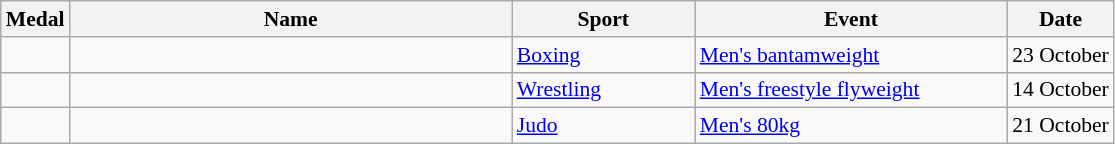<table class="wikitable sortable" style="font-size:90%">
<tr>
<th>Medal</th>
<th style="width:20em">Name</th>
<th style="width:8em">Sport</th>
<th style="width:14em">Event</th>
<th>Date</th>
</tr>
<tr>
<td></td>
<td></td>
<td><a href='#'>Boxing</a></td>
<td><a href='#'>Men's bantamweight</a></td>
<td>23 October</td>
</tr>
<tr>
<td></td>
<td></td>
<td><a href='#'>Wrestling</a></td>
<td><a href='#'>Men's freestyle flyweight</a></td>
<td>14 October</td>
</tr>
<tr>
<td></td>
<td></td>
<td><a href='#'>Judo</a></td>
<td><a href='#'>Men's 80kg</a></td>
<td>21 October</td>
</tr>
</table>
